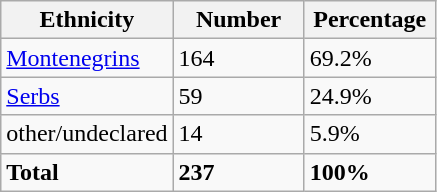<table class="wikitable">
<tr>
<th width="100px">Ethnicity</th>
<th width="80px">Number</th>
<th width="80px">Percentage</th>
</tr>
<tr>
<td><a href='#'>Montenegrins</a></td>
<td>164</td>
<td>69.2%</td>
</tr>
<tr>
<td><a href='#'>Serbs</a></td>
<td>59</td>
<td>24.9%</td>
</tr>
<tr>
<td>other/undeclared</td>
<td>14</td>
<td>5.9%</td>
</tr>
<tr>
<td><strong>Total</strong></td>
<td><strong>237</strong></td>
<td><strong>100%</strong></td>
</tr>
</table>
